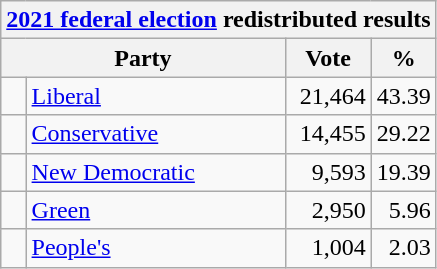<table class="wikitable">
<tr>
<th colspan="4"><a href='#'>2021 federal election</a> redistributed results</th>
</tr>
<tr>
<th bgcolor="#DDDDFF" width="130px" colspan="2">Party</th>
<th bgcolor="#DDDDFF" width="50px">Vote</th>
<th bgcolor="#DDDDFF" width="30px">%</th>
</tr>
<tr>
<td> </td>
<td><a href='#'>Liberal</a></td>
<td align=right>21,464</td>
<td align=right>43.39</td>
</tr>
<tr>
<td> </td>
<td><a href='#'>Conservative</a></td>
<td align=right>14,455</td>
<td align=right>29.22</td>
</tr>
<tr>
<td> </td>
<td><a href='#'>New Democratic</a></td>
<td align=right>9,593</td>
<td align=right>19.39</td>
</tr>
<tr>
<td> </td>
<td><a href='#'>Green</a></td>
<td align=right>2,950</td>
<td align=right>5.96</td>
</tr>
<tr>
<td> </td>
<td><a href='#'>People's</a></td>
<td align=right>1,004</td>
<td align=right>2.03</td>
</tr>
</table>
